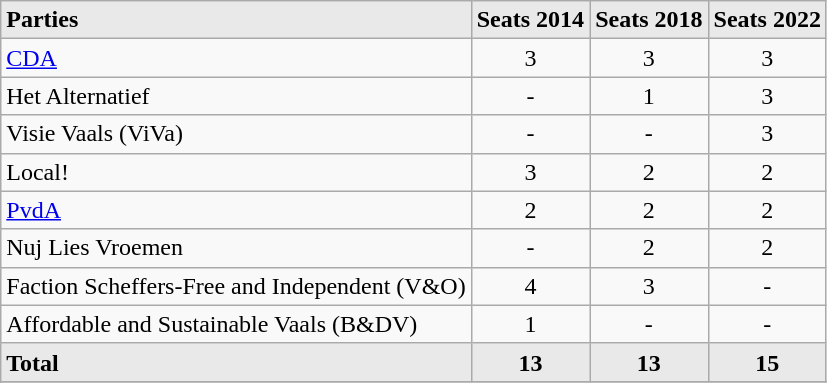<table class="wikitable" style="text-align:center;">
<tr>
<th style="background-color:#E9E9E9;text-align:left;vertical-align:top;">Parties</th>
<th style="background-color:#E9E9E9;text-align:right;vertical-align:top;">Seats 2014</th>
<th style="background-color:#E9E9E9;text-align:right;vertical-align:top;">Seats 2018</th>
<th style="background-color:#E9E9E9;text-align:right;vertical-align:top;">Seats 2022</th>
</tr>
<tr>
<td style="text-align:left;"><a href='#'>CDA</a></td>
<td>3</td>
<td>3</td>
<td>3</td>
</tr>
<tr>
<td style="text-align:left;">Het Alternatief</td>
<td>-</td>
<td>1</td>
<td>3</td>
</tr>
<tr>
<td style="text-align:left;">Visie Vaals (ViVa)</td>
<td>-</td>
<td>-</td>
<td>3</td>
</tr>
<tr>
<td style="text-align:left;">Local!</td>
<td>3</td>
<td>2</td>
<td>2</td>
</tr>
<tr>
<td style="text-align:left;"><a href='#'>PvdA</a></td>
<td>2</td>
<td>2</td>
<td>2</td>
</tr>
<tr>
<td style="text-align:left;">Nuj Lies Vroemen</td>
<td>-</td>
<td>2</td>
<td>2</td>
</tr>
<tr>
<td style="text-align:left;">Faction Scheffers-Free and Independent (V&O)</td>
<td>4</td>
<td>3</td>
<td>-</td>
</tr>
<tr>
<td style="text-align:left;">Affordable and Sustainable Vaals (B&DV)</td>
<td>1</td>
<td>-</td>
<td>-</td>
</tr>
<tr>
<th style="text-align:left;background-color:#E9E9E9">Total</th>
<th style="background-color:#E9E9E9">13</th>
<th style="background-color:#E9E9E9">13</th>
<th style="background-color:#E9E9E9">15</th>
</tr>
<tr>
</tr>
<tr>
</tr>
</table>
